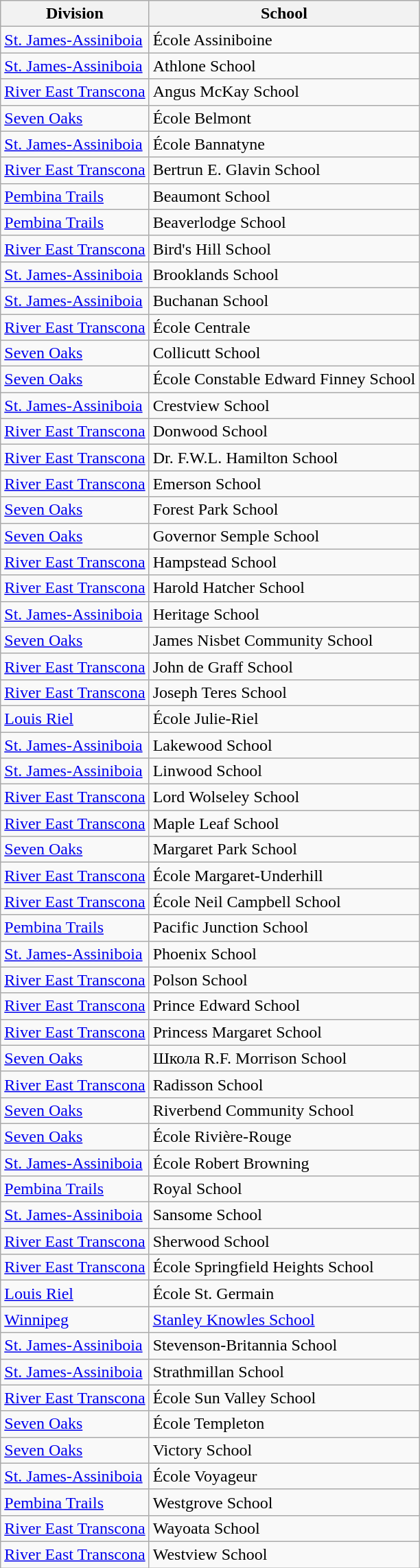<table class="wikitable">
<tr>
<th>Division</th>
<th>School</th>
</tr>
<tr>
<td><a href='#'>St. James-Assiniboia</a></td>
<td>École Assiniboine</td>
</tr>
<tr>
<td><a href='#'>St. James-Assiniboia</a></td>
<td>Athlone School</td>
</tr>
<tr>
<td><a href='#'>River East Transcona</a></td>
<td>Angus McKay School</td>
</tr>
<tr>
<td><a href='#'>Seven Oaks</a></td>
<td>École Belmont</td>
</tr>
<tr>
<td><a href='#'>St. James-Assiniboia</a></td>
<td>École Bannatyne</td>
</tr>
<tr>
<td><a href='#'>River East Transcona</a></td>
<td>Bertrun E. Glavin School</td>
</tr>
<tr>
<td><a href='#'>Pembina Trails</a></td>
<td>Beaumont School</td>
</tr>
<tr>
<td><a href='#'>Pembina Trails</a></td>
<td>Beaverlodge School</td>
</tr>
<tr>
<td><a href='#'>River East Transcona</a></td>
<td>Bird's Hill School</td>
</tr>
<tr>
<td><a href='#'>St. James-Assiniboia</a></td>
<td>Brooklands School</td>
</tr>
<tr>
<td><a href='#'>St. James-Assiniboia</a></td>
<td>Buchanan School</td>
</tr>
<tr>
<td><a href='#'>River East Transcona</a></td>
<td>École Centrale</td>
</tr>
<tr>
<td><a href='#'>Seven Oaks</a></td>
<td>Collicutt School</td>
</tr>
<tr>
<td><a href='#'>Seven Oaks</a></td>
<td>École Constable Edward Finney School</td>
</tr>
<tr>
<td><a href='#'>St. James-Assiniboia</a></td>
<td>Crestview School</td>
</tr>
<tr>
<td><a href='#'>River East Transcona</a></td>
<td>Donwood School</td>
</tr>
<tr>
<td><a href='#'>River East Transcona</a></td>
<td>Dr. F.W.L. Hamilton School</td>
</tr>
<tr>
<td><a href='#'>River East Transcona</a></td>
<td>Emerson School</td>
</tr>
<tr>
<td><a href='#'>Seven Oaks</a></td>
<td>Forest Park School</td>
</tr>
<tr>
<td><a href='#'>Seven Oaks</a></td>
<td>Governor Semple School</td>
</tr>
<tr>
<td><a href='#'>River East Transcona</a></td>
<td>Hampstead School</td>
</tr>
<tr>
<td><a href='#'>River East Transcona</a></td>
<td>Harold Hatcher School</td>
</tr>
<tr>
<td><a href='#'>St. James-Assiniboia</a></td>
<td>Heritage School</td>
</tr>
<tr>
<td><a href='#'>Seven Oaks</a></td>
<td>James Nisbet Community School</td>
</tr>
<tr>
<td><a href='#'>River East Transcona</a></td>
<td>John de Graff School</td>
</tr>
<tr>
<td><a href='#'>River East Transcona</a></td>
<td>Joseph Teres School</td>
</tr>
<tr>
<td><a href='#'>Louis Riel</a></td>
<td>École Julie-Riel</td>
</tr>
<tr>
<td><a href='#'>St. James-Assiniboia</a></td>
<td>Lakewood School</td>
</tr>
<tr>
<td><a href='#'>St. James-Assiniboia</a></td>
<td>Linwood School</td>
</tr>
<tr>
<td><a href='#'>River East Transcona</a></td>
<td>Lord Wolseley School</td>
</tr>
<tr>
<td><a href='#'>River East Transcona</a></td>
<td>Maple Leaf School</td>
</tr>
<tr>
<td><a href='#'>Seven Oaks</a></td>
<td>Margaret Park School</td>
</tr>
<tr>
<td><a href='#'>River East Transcona</a></td>
<td>École Margaret-Underhill</td>
</tr>
<tr>
<td><a href='#'>River East Transcona</a></td>
<td>École Neil Campbell School</td>
</tr>
<tr>
<td><a href='#'>Pembina Trails</a></td>
<td>Pacific Junction School</td>
</tr>
<tr>
<td><a href='#'>St. James-Assiniboia</a></td>
<td>Phoenix School</td>
</tr>
<tr>
<td><a href='#'>River East Transcona</a></td>
<td>Polson School</td>
</tr>
<tr>
<td><a href='#'>River East Transcona</a></td>
<td>Prince Edward School</td>
</tr>
<tr>
<td><a href='#'>River East Transcona</a></td>
<td>Princess Margaret School</td>
</tr>
<tr>
<td><a href='#'>Seven Oaks</a></td>
<td>Школа R.F. Morrison School</td>
</tr>
<tr>
<td><a href='#'>River East Transcona</a></td>
<td>Radisson School</td>
</tr>
<tr>
<td><a href='#'>Seven Oaks</a></td>
<td>Riverbend Community School</td>
</tr>
<tr>
<td><a href='#'>Seven Oaks</a></td>
<td>École Rivière-Rouge</td>
</tr>
<tr>
<td><a href='#'>St. James-Assiniboia</a></td>
<td>École Robert Browning</td>
</tr>
<tr>
<td><a href='#'>Pembina Trails</a></td>
<td>Royal School</td>
</tr>
<tr>
<td><a href='#'>St. James-Assiniboia</a></td>
<td>Sansome School</td>
</tr>
<tr>
<td><a href='#'>River East Transcona</a></td>
<td>Sherwood School</td>
</tr>
<tr>
<td><a href='#'>River East Transcona</a></td>
<td>École Springfield Heights School</td>
</tr>
<tr>
<td><a href='#'>Louis Riel</a></td>
<td>École St. Germain</td>
</tr>
<tr>
<td><a href='#'>Winnipeg</a></td>
<td><a href='#'>Stanley Knowles School</a></td>
</tr>
<tr>
<td><a href='#'>St. James-Assiniboia</a></td>
<td>Stevenson-Britannia School</td>
</tr>
<tr>
<td><a href='#'>St. James-Assiniboia</a></td>
<td>Strathmillan School</td>
</tr>
<tr>
<td><a href='#'>River East Transcona</a></td>
<td>École Sun Valley School</td>
</tr>
<tr>
<td><a href='#'>Seven Oaks</a></td>
<td>École Templeton</td>
</tr>
<tr>
<td><a href='#'>Seven Oaks</a></td>
<td>Victory School</td>
</tr>
<tr>
<td><a href='#'>St. James-Assiniboia</a></td>
<td>École Voyageur</td>
</tr>
<tr>
<td><a href='#'>Pembina Trails</a></td>
<td>Westgrove School</td>
</tr>
<tr>
<td><a href='#'>River East Transcona</a></td>
<td>Wayoata School</td>
</tr>
<tr>
<td><a href='#'>River East Transcona</a></td>
<td>Westview School</td>
</tr>
</table>
